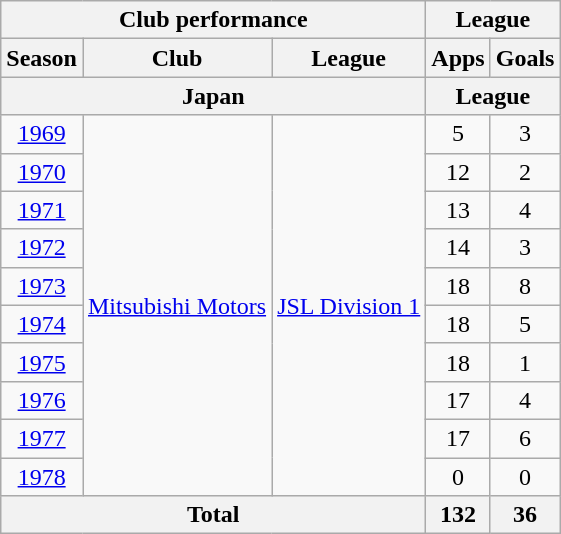<table class="wikitable" style="text-align:center;">
<tr>
<th colspan=3>Club performance</th>
<th colspan=2>League</th>
</tr>
<tr>
<th>Season</th>
<th>Club</th>
<th>League</th>
<th>Apps</th>
<th>Goals</th>
</tr>
<tr>
<th colspan=3>Japan</th>
<th colspan=2>League</th>
</tr>
<tr>
<td><a href='#'>1969</a></td>
<td rowspan="10"><a href='#'>Mitsubishi Motors</a></td>
<td rowspan="10"><a href='#'>JSL Division 1</a></td>
<td>5</td>
<td>3</td>
</tr>
<tr>
<td><a href='#'>1970</a></td>
<td>12</td>
<td>2</td>
</tr>
<tr>
<td><a href='#'>1971</a></td>
<td>13</td>
<td>4</td>
</tr>
<tr>
<td><a href='#'>1972</a></td>
<td>14</td>
<td>3</td>
</tr>
<tr>
<td><a href='#'>1973</a></td>
<td>18</td>
<td>8</td>
</tr>
<tr>
<td><a href='#'>1974</a></td>
<td>18</td>
<td>5</td>
</tr>
<tr>
<td><a href='#'>1975</a></td>
<td>18</td>
<td>1</td>
</tr>
<tr>
<td><a href='#'>1976</a></td>
<td>17</td>
<td>4</td>
</tr>
<tr>
<td><a href='#'>1977</a></td>
<td>17</td>
<td>6</td>
</tr>
<tr>
<td><a href='#'>1978</a></td>
<td>0</td>
<td>0</td>
</tr>
<tr>
<th colspan=3>Total</th>
<th>132</th>
<th>36</th>
</tr>
</table>
